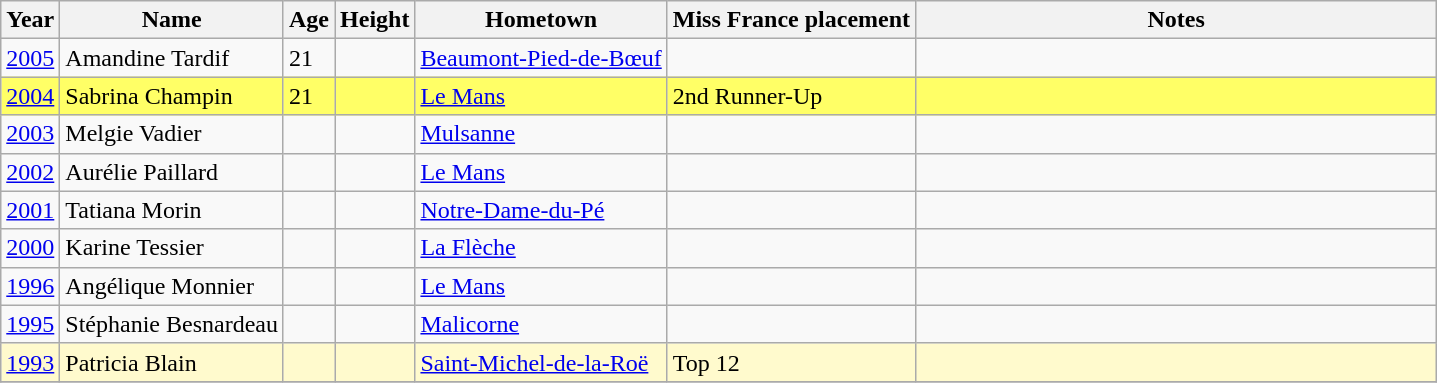<table class="wikitable sortable">
<tr>
<th>Year</th>
<th>Name</th>
<th>Age</th>
<th>Height</th>
<th>Hometown</th>
<th>Miss France placement</th>
<th width=340>Notes</th>
</tr>
<tr>
<td><a href='#'>2005</a></td>
<td>Amandine Tardif</td>
<td>21</td>
<td></td>
<td><a href='#'>Beaumont-Pied-de-Bœuf</a></td>
<td></td>
<td></td>
</tr>
<tr bgcolor=#FFFF66>
<td><a href='#'>2004</a></td>
<td>Sabrina Champin</td>
<td>21</td>
<td></td>
<td><a href='#'>Le Mans</a></td>
<td>2nd Runner-Up</td>
<td></td>
</tr>
<tr>
<td><a href='#'>2003</a></td>
<td>Melgie Vadier</td>
<td></td>
<td></td>
<td><a href='#'>Mulsanne</a></td>
<td></td>
<td></td>
</tr>
<tr>
<td><a href='#'>2002</a></td>
<td>Aurélie Paillard</td>
<td></td>
<td></td>
<td><a href='#'>Le Mans</a></td>
<td></td>
<td></td>
</tr>
<tr>
<td><a href='#'>2001</a></td>
<td>Tatiana Morin</td>
<td></td>
<td></td>
<td><a href='#'>Notre-Dame-du-Pé</a></td>
<td></td>
<td></td>
</tr>
<tr>
<td><a href='#'>2000</a></td>
<td>Karine Tessier</td>
<td></td>
<td></td>
<td><a href='#'>La Flèche</a></td>
<td></td>
<td></td>
</tr>
<tr>
<td><a href='#'>1996</a></td>
<td>Angélique Monnier</td>
<td></td>
<td></td>
<td><a href='#'>Le Mans</a></td>
<td></td>
<td></td>
</tr>
<tr>
<td><a href='#'>1995</a></td>
<td>Stéphanie Besnardeau</td>
<td></td>
<td></td>
<td><a href='#'>Malicorne</a></td>
<td></td>
<td></td>
</tr>
<tr bgcolor=#FFFACD>
<td><a href='#'>1993</a></td>
<td>Patricia Blain</td>
<td></td>
<td></td>
<td><a href='#'>Saint-Michel-de-la-Roë</a></td>
<td>Top 12</td>
<td></td>
</tr>
<tr>
</tr>
</table>
